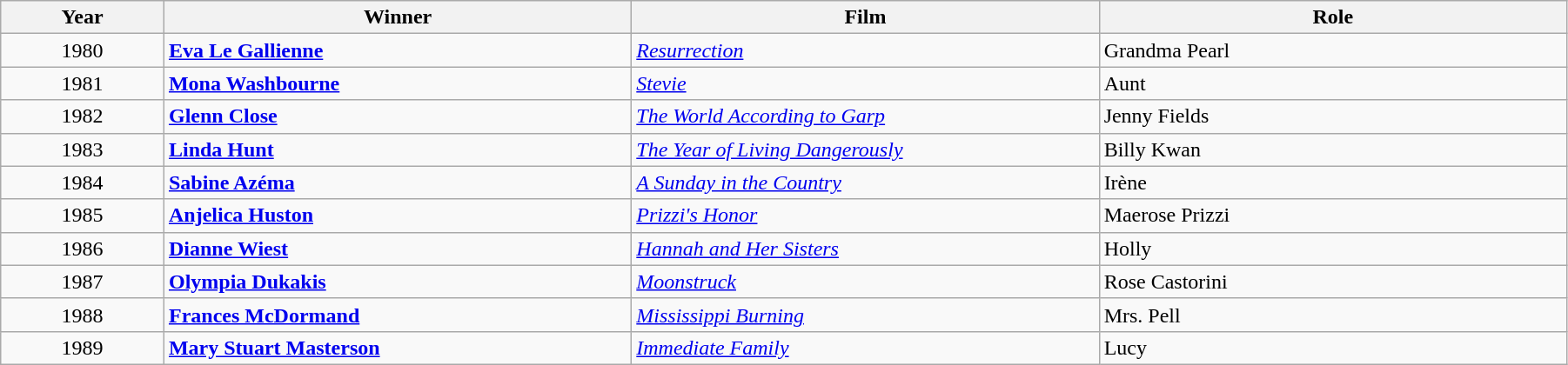<table class="wikitable" width="95%" cellpadding="5">
<tr>
<th width="100"><strong>Year</strong></th>
<th width="300"><strong>Winner</strong></th>
<th width="300"><strong>Film</strong></th>
<th width="300"><strong>Role</strong></th>
</tr>
<tr>
<td style="text-align:center;">1980</td>
<td><strong><a href='#'>Eva Le Gallienne</a></strong></td>
<td><em><a href='#'>Resurrection</a></em></td>
<td>Grandma Pearl</td>
</tr>
<tr>
<td style="text-align:center;">1981</td>
<td><strong><a href='#'>Mona Washbourne</a></strong></td>
<td><em><a href='#'>Stevie</a></em></td>
<td>Aunt</td>
</tr>
<tr>
<td style="text-align:center;">1982</td>
<td><strong><a href='#'>Glenn Close</a></strong></td>
<td><em><a href='#'>The World According to Garp</a></em></td>
<td>Jenny Fields</td>
</tr>
<tr>
<td style="text-align:center;">1983</td>
<td><strong><a href='#'>Linda Hunt</a></strong></td>
<td><em><a href='#'>The Year of Living Dangerously</a></em></td>
<td>Billy Kwan</td>
</tr>
<tr>
<td style="text-align:center;">1984</td>
<td><strong><a href='#'>Sabine Azéma</a></strong></td>
<td><em><a href='#'>A Sunday in the Country</a></em></td>
<td>Irène</td>
</tr>
<tr>
<td style="text-align:center;">1985</td>
<td><strong><a href='#'>Anjelica Huston</a></strong></td>
<td><em><a href='#'>Prizzi's Honor</a></em></td>
<td>Maerose Prizzi</td>
</tr>
<tr>
<td style="text-align:center;">1986</td>
<td><strong><a href='#'>Dianne Wiest</a></strong></td>
<td><em><a href='#'>Hannah and Her Sisters</a></em></td>
<td>Holly</td>
</tr>
<tr>
<td style="text-align:center;">1987</td>
<td><strong><a href='#'>Olympia Dukakis</a></strong></td>
<td><em><a href='#'>Moonstruck</a></em></td>
<td>Rose Castorini</td>
</tr>
<tr>
<td style="text-align:center;">1988</td>
<td><strong><a href='#'>Frances McDormand</a></strong></td>
<td><em><a href='#'>Mississippi Burning</a></em></td>
<td>Mrs. Pell</td>
</tr>
<tr>
<td style="text-align:center;">1989</td>
<td><strong><a href='#'>Mary Stuart Masterson</a></strong></td>
<td><em><a href='#'>Immediate Family</a></em></td>
<td>Lucy</td>
</tr>
</table>
